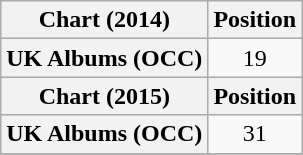<table class="wikitable plainrowheaders">
<tr>
<th scope="col">Chart (2014)</th>
<th scope="col">Position</th>
</tr>
<tr>
<th scope="row">UK Albums (OCC)</th>
<td style="text-align:center;">19</td>
</tr>
<tr>
<th scope="col">Chart (2015)</th>
<th scope="col">Position</th>
</tr>
<tr>
<th scope="row">UK Albums (OCC)</th>
<td style="text-align:center;">31</td>
</tr>
<tr>
</tr>
</table>
